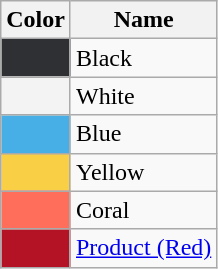<table class="wikitable">
<tr>
<th>Color</th>
<th>Name</th>
</tr>
<tr>
<td bgcolor="2E3034"></td>
<td>Black</td>
</tr>
<tr>
<td bgcolor="F3F3F3"></td>
<td>White</td>
</tr>
<tr>
<td bgcolor="48AEE6"></td>
<td>Blue</td>
</tr>
<tr>
<td bgcolor="F9D045"></td>
<td>Yellow</td>
</tr>
<tr>
<td bgcolor="FF6E5A"></td>
<td>Coral</td>
</tr>
<tr>
<td bgcolor="B41325"></td>
<td><a href='#'>Product (Red)</a></td>
</tr>
</table>
